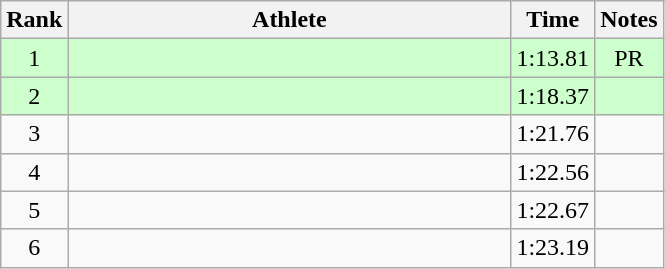<table class="wikitable" style="text-align:center">
<tr>
<th>Rank</th>
<th Style="width:18em">Athlete</th>
<th>Time</th>
<th>Notes</th>
</tr>
<tr style="background:#cfc">
<td>1</td>
<td style="text-align:left"></td>
<td>1:13.81</td>
<td>PR</td>
</tr>
<tr style="background:#cfc">
<td>2</td>
<td style="text-align:left"></td>
<td>1:18.37</td>
<td></td>
</tr>
<tr>
<td>3</td>
<td style="text-align:left"></td>
<td>1:21.76</td>
<td></td>
</tr>
<tr>
<td>4</td>
<td style="text-align:left"></td>
<td>1:22.56</td>
<td></td>
</tr>
<tr>
<td>5</td>
<td style="text-align:left"></td>
<td>1:22.67</td>
<td></td>
</tr>
<tr>
<td>6</td>
<td style="text-align:left"></td>
<td>1:23.19</td>
<td></td>
</tr>
</table>
